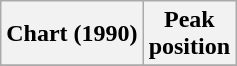<table class="wikitable sortable plainrowheaders" style="text-align:center">
<tr>
<th scope="col">Chart (1990)</th>
<th scope="col">Peak<br>position</th>
</tr>
<tr>
</tr>
</table>
